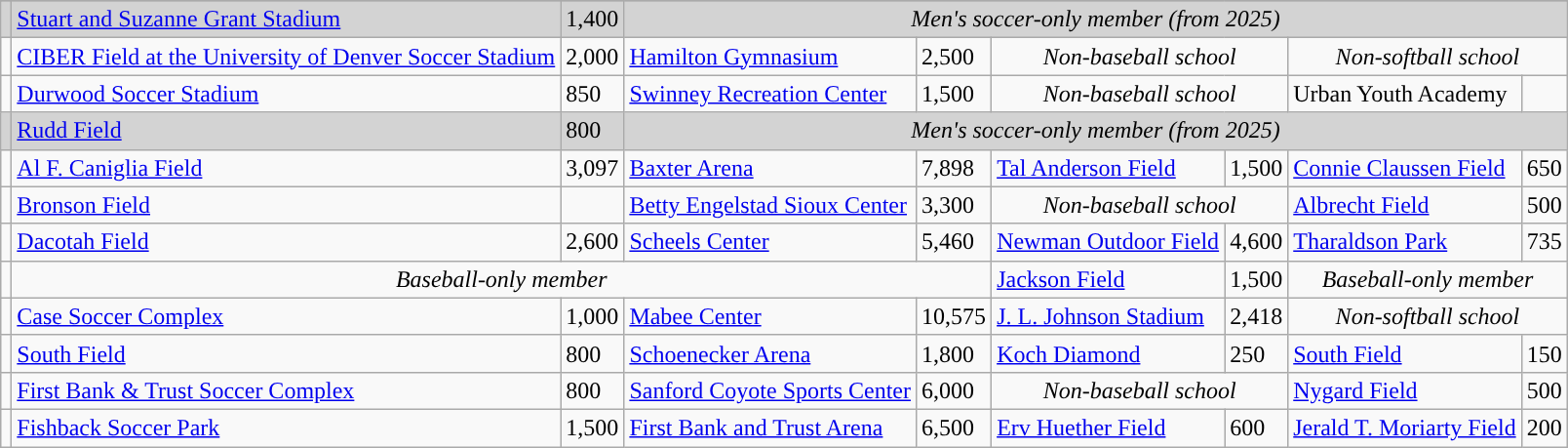<table class="wikitable sortable">
<tr>
</tr>
<tr bgcolor=lightgray>
<td style="text-align:center; "><a href='#'></a></td>
<td><a href='#'>Stuart and Suzanne Grant Stadium</a></td>
<td>1,400</td>
<td colspan=6 align=center><em>Men's soccer-only member (from 2025)</em></td>
</tr>
<tr>
<td style="text-align:center; "><a href='#'></a></td>
<td><a href='#'>CIBER Field at the University of Denver Soccer Stadium</a></td>
<td>2,000</td>
<td><a href='#'>Hamilton Gymnasium</a></td>
<td>2,500</td>
<td colspan="2" style="text-align:center;"><em>Non-baseball school</em></td>
<td colspan="2" style="text-align:center;"><em>Non-softball school</em></td>
</tr>
<tr>
<td style="text-align:center; "><a href='#'></a></td>
<td><a href='#'>Durwood Soccer Stadium</a></td>
<td>850</td>
<td><a href='#'>Swinney Recreation Center</a></td>
<td>1,500</td>
<td colspan="2" style="text-align:center;"><em>Non-baseball school</em></td>
<td>Urban Youth Academy</td>
<td></td>
</tr>
<tr bgcolor=lightgray>
<td style="text-align:center; "><a href='#'></a></td>
<td><a href='#'>Rudd Field</a></td>
<td>800</td>
<td colspan=6 align=center><em>Men's soccer-only member (from 2025)</em></td>
</tr>
<tr>
<td style="text-align:center; "><a href='#'></a></td>
<td><a href='#'>Al F. Caniglia Field</a></td>
<td>3,097</td>
<td><a href='#'>Baxter Arena</a></td>
<td>7,898</td>
<td><a href='#'>Tal Anderson Field</a></td>
<td>1,500</td>
<td><a href='#'>Connie Claussen Field</a></td>
<td>650</td>
</tr>
<tr>
<td style="text-align:center; "><a href='#'></a></td>
<td><a href='#'>Bronson Field</a></td>
<td></td>
<td><a href='#'>Betty Engelstad Sioux Center</a></td>
<td>3,300</td>
<td colspan="2" style="text-align:center;"><em>Non-baseball school</em></td>
<td><a href='#'>Albrecht Field</a></td>
<td>500</td>
</tr>
<tr>
<td style="text-align:center; "><a href='#'></a></td>
<td><a href='#'>Dacotah Field</a></td>
<td>2,600</td>
<td><a href='#'>Scheels Center</a></td>
<td>5,460</td>
<td><a href='#'>Newman Outdoor Field</a></td>
<td>4,600</td>
<td><a href='#'>Tharaldson Park</a></td>
<td>735</td>
</tr>
<tr>
<td style="text-align:center; "><a href='#'></a></td>
<td colspan=4 align=center><em>Baseball-only member</em></td>
<td><a href='#'>Jackson Field</a></td>
<td>1,500</td>
<td colspan=2 align=center><em>Baseball-only member</em></td>
</tr>
<tr>
<td style="text-align:center; "><a href='#'></a></td>
<td><a href='#'>Case Soccer Complex</a></td>
<td>1,000</td>
<td><a href='#'>Mabee Center</a></td>
<td>10,575</td>
<td><a href='#'>J. L. Johnson Stadium</a></td>
<td>2,418</td>
<td colspan="2" style="text-align:center;"><em>Non-softball school</em></td>
</tr>
<tr>
<td style="text-align:center; "><a href='#'></a></td>
<td><a href='#'>South Field</a></td>
<td>800</td>
<td><a href='#'>Schoenecker Arena</a></td>
<td>1,800</td>
<td><a href='#'>Koch Diamond</a></td>
<td>250</td>
<td><a href='#'>South Field</a></td>
<td>150</td>
</tr>
<tr>
<td style="text-align:center; "><a href='#'></a></td>
<td><a href='#'>First Bank & Trust Soccer Complex</a></td>
<td>800</td>
<td><a href='#'>Sanford Coyote Sports Center</a></td>
<td>6,000</td>
<td colspan="2" style="text-align:center;"><em>Non-baseball school</em></td>
<td><a href='#'>Nygard Field</a></td>
<td>500</td>
</tr>
<tr>
<td style="text-align:center; "><a href='#'></a></td>
<td><a href='#'>Fishback Soccer Park</a></td>
<td>1,500</td>
<td><a href='#'>First Bank and Trust Arena</a> </td>
<td>6,500</td>
<td><a href='#'>Erv Huether Field</a></td>
<td>600</td>
<td><a href='#'>Jerald T. Moriarty Field</a> </td>
<td>200</td>
</tr>
</table>
